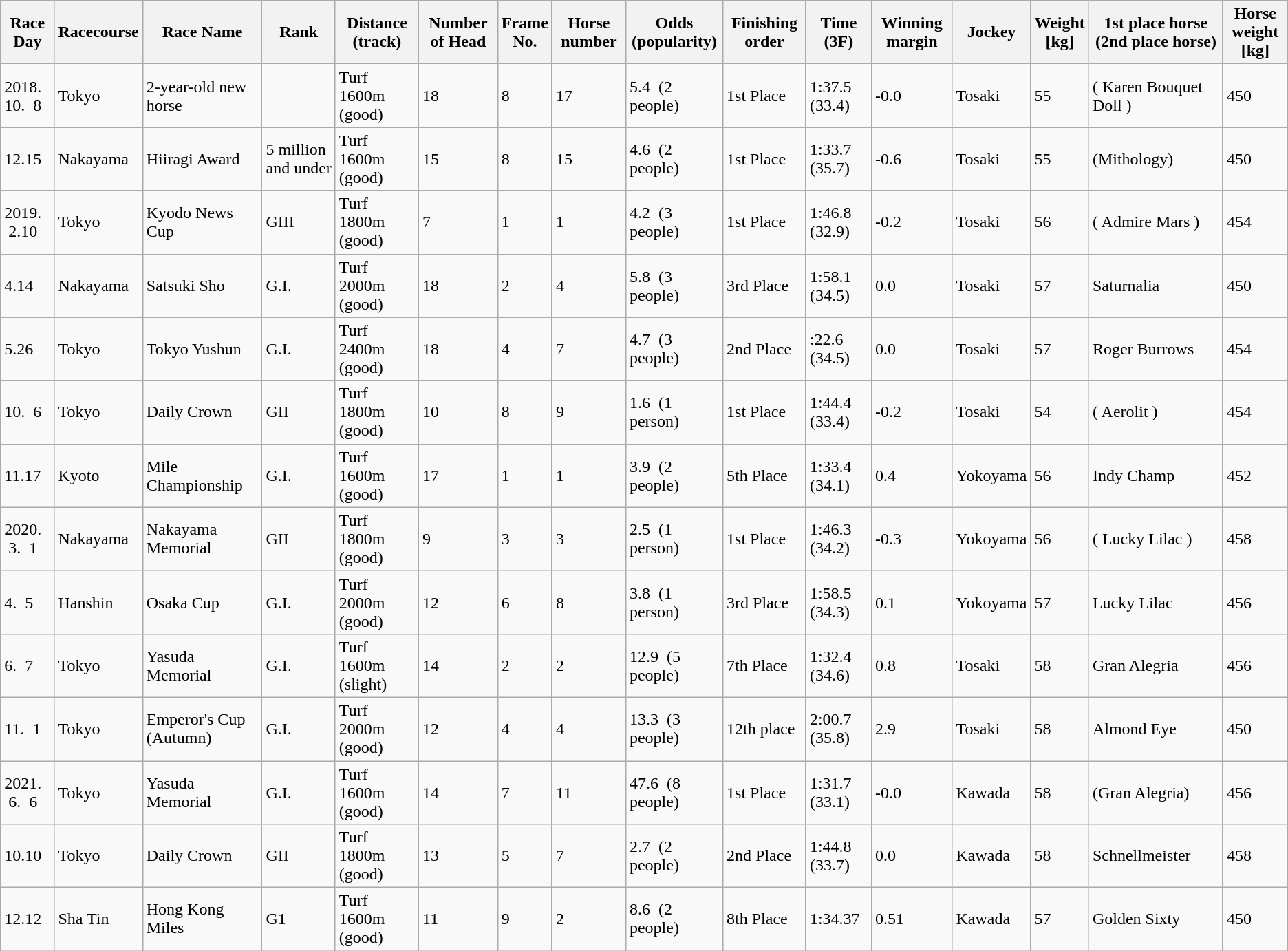<table class="wikitable">
<tr>
<th>Race Day</th>
<th>Racecourse</th>
<th>Race Name</th>
<th>Rank</th>
<th>Distance (track)</th>
<th>Number of Head</th>
<th>Frame<br>No.</th>
<th>Horse number</th>
<th>Odds<br>(popularity)</th>
<th>Finishing order</th>
<th>Time<br>(3F)</th>
<th>Winning margin</th>
<th>Jockey</th>
<th>Weight<br>[kg]</th>
<th>1st place horse (2nd place horse)</th>
<th>Horse weight<br>[kg]</th>
</tr>
<tr>
<td>2018. 10.  8</td>
<td>Tokyo</td>
<td>2-year-old new horse</td>
<td></td>
<td>Turf 1600m (good)</td>
<td>18</td>
<td>8</td>
<td>17</td>
<td>5.4  (2 people)</td>
<td>1st Place</td>
<td>1:37.5 (33.4)</td>
<td>-0.0</td>
<td>Tosaki</td>
<td>55</td>
<td>( Karen Bouquet Doll )</td>
<td>450</td>
</tr>
<tr>
<td>12.15</td>
<td>Nakayama</td>
<td>Hiiragi Award</td>
<td>5 million and under</td>
<td>Turf 1600m (good)</td>
<td>15</td>
<td>8</td>
<td>15</td>
<td>4.6  (2 people)</td>
<td>1st Place</td>
<td>1:33.7 (35.7)</td>
<td>-0.6</td>
<td>Tosaki</td>
<td>55</td>
<td>(Mithology)</td>
<td>450</td>
</tr>
<tr>
<td>2019.  2.10</td>
<td>Tokyo</td>
<td>Kyodo News Cup</td>
<td>GIII</td>
<td>Turf 1800m (good)</td>
<td>7</td>
<td>1</td>
<td>1</td>
<td>4.2  (3 people)</td>
<td>1st Place</td>
<td>1:46.8 (32.9)</td>
<td>-0.2</td>
<td>Tosaki</td>
<td>56</td>
<td>( Admire Mars )</td>
<td>454</td>
</tr>
<tr>
<td>4.14</td>
<td>Nakayama</td>
<td>Satsuki Sho</td>
<td>G.I.</td>
<td>Turf 2000m (good)</td>
<td>18</td>
<td>2</td>
<td>4</td>
<td>5.8  (3 people)</td>
<td>3rd Place</td>
<td>1:58.1 (34.5)</td>
<td>0.0</td>
<td>Tosaki</td>
<td>57</td>
<td>Saturnalia</td>
<td>450</td>
</tr>
<tr>
<td>5.26</td>
<td>Tokyo</td>
<td>Tokyo Yushun</td>
<td>G.I.</td>
<td>Turf 2400m (good)</td>
<td>18</td>
<td>4</td>
<td>7</td>
<td>4.7  (3 people)</td>
<td>2nd Place</td>
<td>:22.6 (34.5)</td>
<td>0.0</td>
<td>Tosaki</td>
<td>57</td>
<td>Roger Burrows</td>
<td>454</td>
</tr>
<tr>
<td>10.  6</td>
<td>Tokyo</td>
<td>Daily Crown</td>
<td>GII</td>
<td>Turf 1800m (good)</td>
<td>10</td>
<td>8</td>
<td>9</td>
<td>1.6  (1 person)</td>
<td>1st Place</td>
<td>1:44.4 (33.4)</td>
<td>-0.2</td>
<td>Tosaki</td>
<td>54</td>
<td>( Aerolit )</td>
<td>454</td>
</tr>
<tr>
<td>11.17</td>
<td>Kyoto</td>
<td>Mile Championship</td>
<td>G.I.</td>
<td>Turf 1600m (good)</td>
<td>17</td>
<td>1</td>
<td>1</td>
<td>3.9  (2 people)</td>
<td>5th Place</td>
<td>1:33.4 (34.1)</td>
<td>0.4</td>
<td>Yokoyama</td>
<td>56</td>
<td>Indy Champ</td>
<td>452</td>
</tr>
<tr>
<td>2020.  3.  1</td>
<td>Nakayama</td>
<td>Nakayama Memorial</td>
<td>GII</td>
<td>Turf 1800m (good)</td>
<td>9</td>
<td>3</td>
<td>3</td>
<td>2.5  (1 person)</td>
<td>1st Place</td>
<td>1:46.3 (34.2)</td>
<td>-0.3</td>
<td>Yokoyama</td>
<td>56</td>
<td>( Lucky Lilac )</td>
<td>458</td>
</tr>
<tr>
<td>4.  5</td>
<td>Hanshin</td>
<td>Osaka Cup</td>
<td>G.I.</td>
<td>Turf 2000m (good)</td>
<td>12</td>
<td>6</td>
<td>8</td>
<td>3.8  (1 person)</td>
<td>3rd Place</td>
<td>1:58.5 (34.3)</td>
<td>0.1</td>
<td>Yokoyama</td>
<td>57</td>
<td>Lucky Lilac</td>
<td>456</td>
</tr>
<tr>
<td>6.  7</td>
<td>Tokyo</td>
<td>Yasuda Memorial</td>
<td>G.I.</td>
<td>Turf 1600m (slight)</td>
<td>14</td>
<td>2</td>
<td>2</td>
<td>12.9  (5 people)</td>
<td>7th Place</td>
<td>1:32.4 (34.6)</td>
<td>0.8</td>
<td>Tosaki</td>
<td>58</td>
<td>Gran Alegria</td>
<td>456</td>
</tr>
<tr>
<td>11.  1</td>
<td>Tokyo</td>
<td>Emperor's Cup (Autumn)</td>
<td>G.I.</td>
<td>Turf 2000m (good)</td>
<td>12</td>
<td>4</td>
<td>4</td>
<td>13.3  (3 people)</td>
<td>12th place</td>
<td>2:00.7 (35.8)</td>
<td>2.9</td>
<td>Tosaki</td>
<td>58</td>
<td>Almond Eye</td>
<td>450</td>
</tr>
<tr>
<td>2021.  6.  6</td>
<td>Tokyo</td>
<td>Yasuda Memorial</td>
<td>G.I.</td>
<td>Turf 1600m (good)</td>
<td>14</td>
<td>7</td>
<td>11</td>
<td>47.6  (8 people)</td>
<td>1st Place</td>
<td>1:31.7 (33.1)</td>
<td>-0.0</td>
<td>Kawada</td>
<td>58</td>
<td>(Gran Alegria)</td>
<td>456</td>
</tr>
<tr>
<td>10.10</td>
<td>Tokyo</td>
<td>Daily Crown</td>
<td>GII</td>
<td>Turf 1800m (good)</td>
<td>13</td>
<td>5</td>
<td>7</td>
<td>2.7  (2 people)</td>
<td>2nd Place</td>
<td>1:44.8 (33.7)</td>
<td>0.0</td>
<td>Kawada</td>
<td>58</td>
<td>Schnellmeister</td>
<td>458</td>
</tr>
<tr>
<td>12.12</td>
<td>Sha Tin</td>
<td>Hong Kong Miles</td>
<td>G1</td>
<td>Turf 1600m (good)</td>
<td>11</td>
<td>9</td>
<td>2</td>
<td>8.6  (2 people)</td>
<td>8th Place</td>
<td>1:34.37</td>
<td>0.51</td>
<td>Kawada</td>
<td>57</td>
<td>Golden Sixty</td>
<td>450</td>
</tr>
</table>
